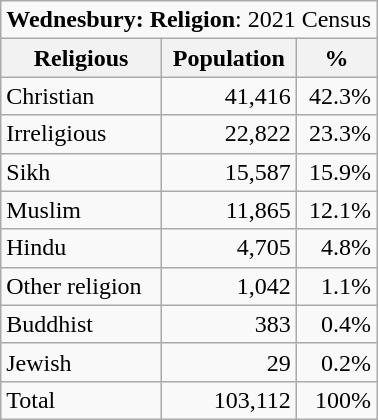<table class="wikitable">
<tr>
<td colspan="14" style="text-align:right;"><strong>Wednesbury: Religion</strong>: 2021 Census</td>
</tr>
<tr>
<th>Religious</th>
<th>Population</th>
<th>%</th>
</tr>
<tr>
<td>Christian</td>
<td style="text-align:right;">41,416</td>
<td style="text-align:right;">42.3%</td>
</tr>
<tr>
<td>Irreligious</td>
<td style="text-align:right;">22,822</td>
<td style="text-align:right;">23.3%</td>
</tr>
<tr>
<td>Sikh</td>
<td style="text-align:right;">15,587</td>
<td style="text-align:right;">15.9%</td>
</tr>
<tr>
<td>Muslim</td>
<td style="text-align:right;">11,865</td>
<td style="text-align:right;">12.1%</td>
</tr>
<tr>
<td>Hindu</td>
<td style="text-align:right;">4,705</td>
<td style="text-align:right;">4.8%</td>
</tr>
<tr>
<td>Other religion</td>
<td style="text-align:right;">1,042</td>
<td style="text-align:right;">1.1%</td>
</tr>
<tr>
<td>Buddhist</td>
<td style="text-align:right;">383</td>
<td style="text-align:right;">0.4%</td>
</tr>
<tr>
<td>Jewish</td>
<td style="text-align:right;">29</td>
<td style="text-align:right;">0.2%</td>
</tr>
<tr>
<td>Total</td>
<td style="text-align:right;">103,112</td>
<td style="text-align:right;">100%</td>
</tr>
</table>
